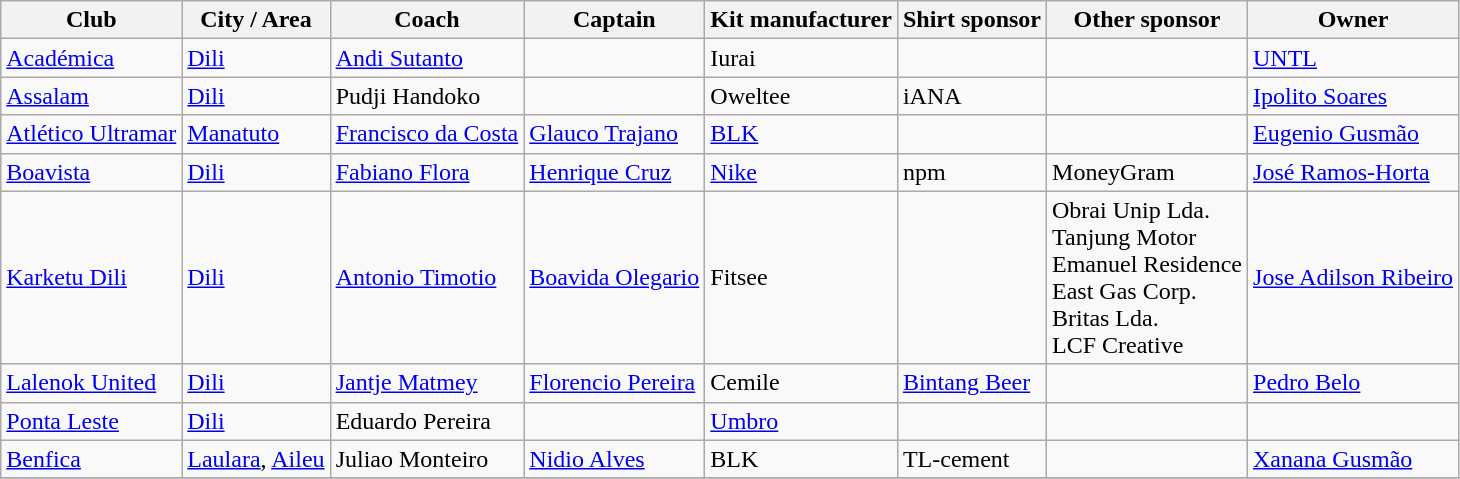<table class="wikitable sortable">
<tr>
<th>Club</th>
<th>City / Area</th>
<th>Coach</th>
<th>Captain</th>
<th>Kit manufacturer</th>
<th>Shirt sponsor</th>
<th>Other sponsor</th>
<th>Owner</th>
</tr>
<tr>
<td><a href='#'>Académica</a></td>
<td><a href='#'>Dili</a></td>
<td> <a href='#'>Andi Sutanto</a></td>
<td></td>
<td>Iurai</td>
<td></td>
<td></td>
<td> <a href='#'>UNTL</a></td>
</tr>
<tr>
<td><a href='#'>Assalam</a></td>
<td><a href='#'>Dili</a></td>
<td> Pudji Handoko</td>
<td></td>
<td>Oweltee</td>
<td>iANA</td>
<td></td>
<td> <a href='#'>Ipolito Soares</a></td>
</tr>
<tr>
<td><a href='#'>Atlético Ultramar</a></td>
<td><a href='#'>Manatuto</a></td>
<td> <a href='#'>Francisco da Costa</a></td>
<td> <a href='#'>Glauco Trajano</a></td>
<td><a href='#'>BLK</a></td>
<td></td>
<td></td>
<td> <a href='#'>Eugenio Gusmão</a></td>
</tr>
<tr>
<td><a href='#'>Boavista</a></td>
<td><a href='#'>Dili</a></td>
<td> <a href='#'>Fabiano Flora</a></td>
<td> <a href='#'>Henrique Cruz</a></td>
<td><a href='#'>Nike</a></td>
<td>npm</td>
<td>MoneyGram</td>
<td> <a href='#'>José Ramos-Horta</a></td>
</tr>
<tr>
<td><a href='#'>Karketu Dili</a></td>
<td><a href='#'>Dili</a></td>
<td> <a href='#'>Antonio Timotio</a></td>
<td> <a href='#'>Boavida Olegario</a></td>
<td>Fitsee</td>
<td></td>
<td>Obrai Unip Lda.<br>Tanjung Motor<br>Emanuel Residence<br>East Gas Corp.<br>Britas Lda.<br>LCF Creative</td>
<td> <a href='#'>Jose Adilson Ribeiro</a></td>
</tr>
<tr>
<td><a href='#'>Lalenok United</a></td>
<td><a href='#'>Dili</a></td>
<td> <a href='#'>Jantje Matmey</a></td>
<td> <a href='#'>Florencio Pereira</a></td>
<td>Cemile</td>
<td><a href='#'>Bintang Beer</a></td>
<td></td>
<td> <a href='#'>Pedro Belo</a></td>
</tr>
<tr>
<td><a href='#'>Ponta Leste</a></td>
<td><a href='#'>Dili</a></td>
<td> Eduardo Pereira</td>
<td></td>
<td><a href='#'>Umbro</a></td>
<td></td>
<td></td>
<td></td>
</tr>
<tr>
<td><a href='#'>Benfica</a></td>
<td><a href='#'>Laulara</a>, <a href='#'>Aileu</a></td>
<td> Juliao Monteiro</td>
<td> <a href='#'>Nidio Alves</a></td>
<td>BLK</td>
<td>TL-cement</td>
<td></td>
<td> <a href='#'>Xanana Gusmão</a></td>
</tr>
<tr>
</tr>
</table>
